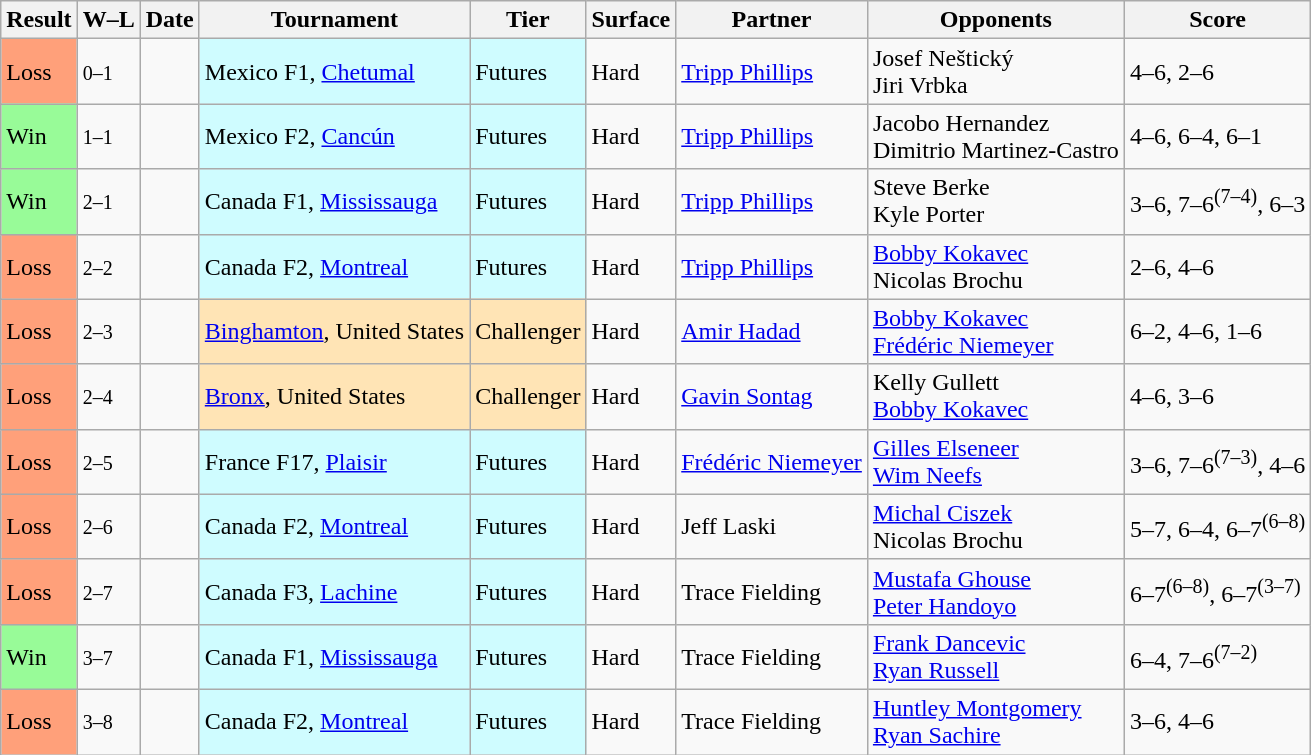<table class="sortable wikitable">
<tr>
<th>Result</th>
<th class="unsortable">W–L</th>
<th>Date</th>
<th>Tournament</th>
<th>Tier</th>
<th>Surface</th>
<th>Partner</th>
<th>Opponents</th>
<th class="unsortable">Score</th>
</tr>
<tr>
<td bgcolor=FFA07A>Loss</td>
<td><small>0–1</small></td>
<td></td>
<td style="background:#cffcff;">Mexico F1, <a href='#'>Chetumal</a></td>
<td style="background:#cffcff;">Futures</td>
<td>Hard</td>
<td> <a href='#'>Tripp Phillips</a></td>
<td> Josef Neštický <br>  Jiri Vrbka</td>
<td>4–6, 2–6</td>
</tr>
<tr>
<td bgcolor=98FB98>Win</td>
<td><small>1–1</small></td>
<td></td>
<td style="background:#cffcff;">Mexico F2, <a href='#'>Cancún</a></td>
<td style="background:#cffcff;">Futures</td>
<td>Hard</td>
<td> <a href='#'>Tripp Phillips</a></td>
<td> Jacobo Hernandez <br>  Dimitrio Martinez-Castro</td>
<td>4–6, 6–4, 6–1</td>
</tr>
<tr>
<td bgcolor=98FB98>Win</td>
<td><small>2–1</small></td>
<td></td>
<td style="background:#cffcff;">Canada F1, <a href='#'>Mississauga</a></td>
<td style="background:#cffcff;">Futures</td>
<td>Hard</td>
<td> <a href='#'>Tripp Phillips</a></td>
<td> Steve Berke <br>  Kyle Porter</td>
<td>3–6, 7–6<sup>(7–4)</sup>, 6–3</td>
</tr>
<tr>
<td bgcolor=FFA07A>Loss</td>
<td><small>2–2</small></td>
<td></td>
<td style="background:#cffcff;">Canada F2, <a href='#'>Montreal</a></td>
<td style="background:#cffcff;">Futures</td>
<td>Hard</td>
<td> <a href='#'>Tripp Phillips</a></td>
<td> <a href='#'>Bobby Kokavec</a> <br>  Nicolas Brochu</td>
<td>2–6, 4–6</td>
</tr>
<tr>
<td bgcolor=FFA07A>Loss</td>
<td><small>2–3</small></td>
<td></td>
<td style="background:moccasin;"><a href='#'>Binghamton</a>, United States</td>
<td style="background:moccasin;">Challenger</td>
<td>Hard</td>
<td> <a href='#'>Amir Hadad</a></td>
<td> <a href='#'>Bobby Kokavec</a> <br>  <a href='#'>Frédéric Niemeyer</a></td>
<td>6–2, 4–6, 1–6</td>
</tr>
<tr>
<td bgcolor=FFA07A>Loss</td>
<td><small>2–4</small></td>
<td></td>
<td style="background:moccasin;"><a href='#'>Bronx</a>, United States</td>
<td style="background:moccasin;">Challenger</td>
<td>Hard</td>
<td> <a href='#'>Gavin Sontag</a></td>
<td> Kelly Gullett <br>  <a href='#'>Bobby Kokavec</a></td>
<td>4–6, 3–6</td>
</tr>
<tr>
<td bgcolor=FFA07A>Loss</td>
<td><small>2–5</small></td>
<td></td>
<td style="background:#cffcff;">France F17, <a href='#'>Plaisir</a></td>
<td style="background:#cffcff;">Futures</td>
<td>Hard</td>
<td> <a href='#'>Frédéric Niemeyer</a></td>
<td> <a href='#'>Gilles Elseneer</a> <br>  <a href='#'>Wim Neefs</a></td>
<td>3–6, 7–6<sup>(7–3)</sup>, 4–6</td>
</tr>
<tr>
<td bgcolor=FFA07A>Loss</td>
<td><small>2–6</small></td>
<td></td>
<td style="background:#cffcff;">Canada F2, <a href='#'>Montreal</a></td>
<td style="background:#cffcff;">Futures</td>
<td>Hard</td>
<td> Jeff Laski</td>
<td> <a href='#'>Michal Ciszek</a> <br>  Nicolas Brochu</td>
<td>5–7, 6–4, 6–7<sup>(6–8)</sup></td>
</tr>
<tr>
<td bgcolor=FFA07A>Loss</td>
<td><small>2–7</small></td>
<td></td>
<td style="background:#cffcff;">Canada F3, <a href='#'>Lachine</a></td>
<td style="background:#cffcff;">Futures</td>
<td>Hard</td>
<td> Trace Fielding</td>
<td> <a href='#'>Mustafa Ghouse</a> <br>  <a href='#'>Peter Handoyo</a></td>
<td>6–7<sup>(6–8)</sup>, 6–7<sup>(3–7)</sup></td>
</tr>
<tr>
<td bgcolor=98FB98>Win</td>
<td><small>3–7</small></td>
<td></td>
<td style="background:#cffcff;">Canada F1, <a href='#'>Mississauga</a></td>
<td style="background:#cffcff;">Futures</td>
<td>Hard</td>
<td> Trace Fielding</td>
<td> <a href='#'>Frank Dancevic</a> <br>  <a href='#'>Ryan Russell</a></td>
<td>6–4, 7–6<sup>(7–2)</sup></td>
</tr>
<tr>
<td bgcolor=FFA07A>Loss</td>
<td><small>3–8</small></td>
<td></td>
<td style="background:#cffcff;">Canada F2, <a href='#'>Montreal</a></td>
<td style="background:#cffcff;">Futures</td>
<td>Hard</td>
<td> Trace Fielding</td>
<td> <a href='#'>Huntley Montgomery</a> <br>  <a href='#'>Ryan Sachire</a></td>
<td>3–6, 4–6</td>
</tr>
</table>
